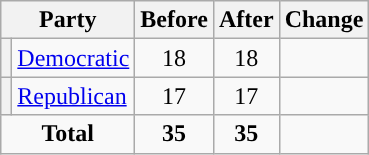<table class="wikitable" style="text-align:center;">
<tr>
<th colspan="2">Party</th>
<th>Before</th>
<th>After</th>
<th>Change</th>
</tr>
<tr>
<th style="background-color:"></th>
<td style="text-align:left;"><a href='#'>Democratic</a></td>
<td>18</td>
<td>18</td>
<td></td>
</tr>
<tr>
<th style="background-color:"></th>
<td style="text-align:left;"><a href='#'>Republican</a></td>
<td>17</td>
<td>17</td>
<td></td>
</tr>
<tr>
<td colspan="2"><strong>Total</strong></td>
<td><strong>35</strong></td>
<td><strong>35</strong></td>
<td></td>
</tr>
</table>
